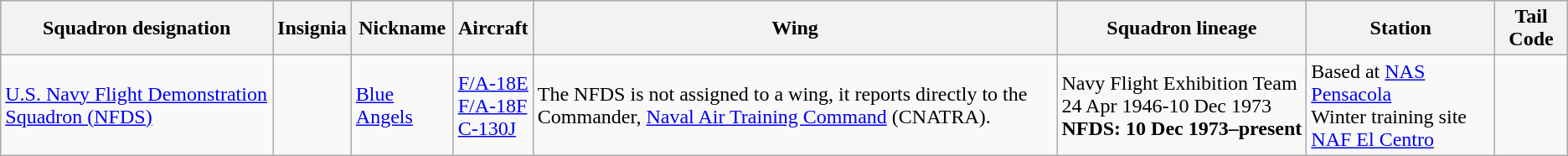<table class="wikitable">
<tr style="background:#CCCCCC;">
<th>Squadron designation</th>
<th>Insignia</th>
<th>Nickname</th>
<th>Aircraft</th>
<th>Wing</th>
<th>Squadron lineage</th>
<th>Station</th>
<th>Tail Code</th>
</tr>
<tr>
<td><a href='#'>U.S. Navy Flight Demonstration Squadron (NFDS)</a></td>
<td></td>
<td><a href='#'>Blue Angels</a></td>
<td style="white-space: nowrap;"><a href='#'>F/A-18E</a><br><a href='#'>F/A-18F</a><br><a href='#'>C-130J</a></td>
<td>The NFDS is not assigned to a wing, it reports directly to the Commander, <a href='#'>Naval Air Training Command</a> (CNATRA).</td>
<td style="white-space:nowrap;">Navy Flight Exhibition Team<br>24 Apr 1946-10 Dec 1973<br><strong>NFDS: 10 Dec 1973–present</strong></td>
<td>Based at <a href='#'>NAS Pensacola</a><br>Winter training site <a href='#'>NAF El Centro</a></td>
<td></td>
</tr>
</table>
